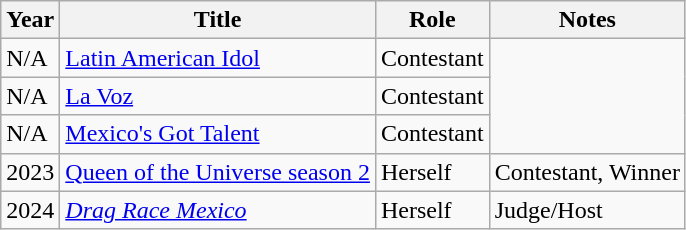<table class="wikitable plainrowheaders" style="text-align:left;">
<tr>
<th>Year</th>
<th>Title</th>
<th>Role</th>
<th>Notes</th>
</tr>
<tr>
<td>N/A</td>
<td><a href='#'>Latin American Idol</a></td>
<td>Contestant</td>
</tr>
<tr>
<td>N/A</td>
<td><a href='#'>La Voz</a></td>
<td>Contestant</td>
</tr>
<tr>
<td>N/A</td>
<td><a href='#'>Mexico's Got Talent</a></td>
<td>Contestant</td>
</tr>
<tr>
<td>2023</td>
<td><a href='#'>Queen of the Universe season 2</a></td>
<td>Herself</td>
<td>Contestant, Winner</td>
</tr>
<tr>
<td>2024</td>
<td><em><a href='#'>Drag Race Mexico</a></em></td>
<td>Herself</td>
<td>Judge/Host</td>
</tr>
</table>
